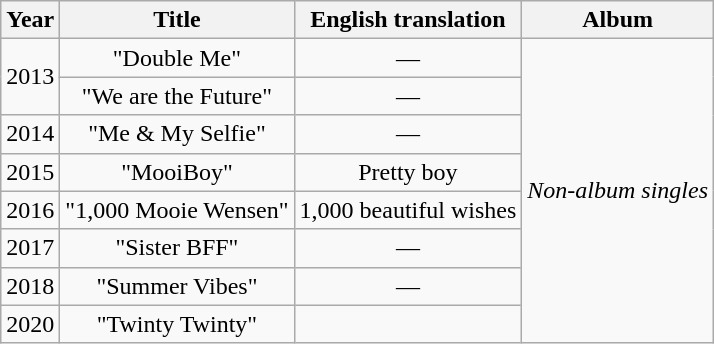<table class="wikitable plainrowheaders" style=text-align:center;">
<tr>
<th scope="col" rowspan="1">Year</th>
<th scope="col" rowspan="1">Title</th>
<th scope="col" rowspan="1">English translation</th>
<th scope="col" rowspan="1">Album</th>
</tr>
<tr>
<td rowspan="2">2013</td>
<td scope="row">"Double Me"</td>
<td scope="row">—</td>
<td rowspan="8"><em>Non-album singles</em></td>
</tr>
<tr>
<td scope="row">"We are the Future"</td>
<td scope="row">—</td>
</tr>
<tr>
<td rowspan="1">2014</td>
<td scope="row">"Me & My Selfie"</td>
<td scope="row">—</td>
</tr>
<tr>
<td>2015</td>
<td scope="row">"MooiBoy"</td>
<td scope="row">Pretty boy</td>
</tr>
<tr>
<td>2016</td>
<td>"1,000 Mooie Wensen"</td>
<td scope="row">1,000 beautiful wishes</td>
</tr>
<tr>
<td rowspan="1">2017</td>
<td scope="row">"Sister BFF"</td>
<td scope="row">—</td>
</tr>
<tr>
<td>2018</td>
<td>"Summer Vibes"</td>
<td scope="row">—</td>
</tr>
<tr>
<td>2020</td>
<td>"Twinty Twinty"</td>
<td></td>
</tr>
</table>
